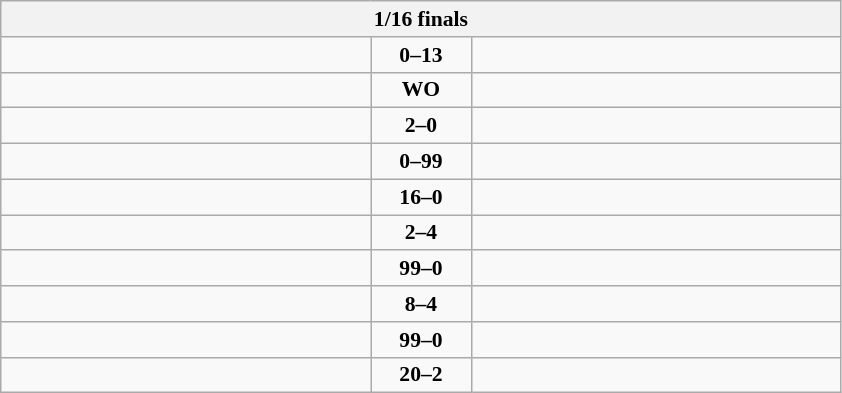<table class="wikitable" style="text-align: center; font-size:90% ">
<tr>
<th colspan=3>1/16 finals</th>
</tr>
<tr>
<td align=left width="240"></td>
<td align=center width="60"><strong>0–13</strong></td>
<td align=left width="240"><strong></strong></td>
</tr>
<tr>
<td align=left><strong></strong></td>
<td align=center><strong>WO</strong></td>
<td align=left></td>
</tr>
<tr>
<td align=left><strong></strong></td>
<td align=center><strong>2–0</strong></td>
<td align=left></td>
</tr>
<tr>
<td align=left></td>
<td align=center><strong>0–99</strong></td>
<td align=left><strong></strong></td>
</tr>
<tr>
<td align=left><strong></strong></td>
<td align=center><strong>16–0</strong></td>
<td align=left></td>
</tr>
<tr>
<td align=left></td>
<td align=center><strong>2–4</strong></td>
<td align=left><strong></strong></td>
</tr>
<tr>
<td align=left><strong></strong></td>
<td align=center><strong>99–0</strong></td>
<td align=left></td>
</tr>
<tr>
<td align=left><strong></strong></td>
<td align=center><strong>8–4</strong></td>
<td align=left></td>
</tr>
<tr>
<td align=left><strong></strong></td>
<td align=center><strong>99–0</strong></td>
<td align=left></td>
</tr>
<tr>
<td align=left><strong></strong></td>
<td align=center><strong>20–2</strong></td>
<td align=left></td>
</tr>
</table>
